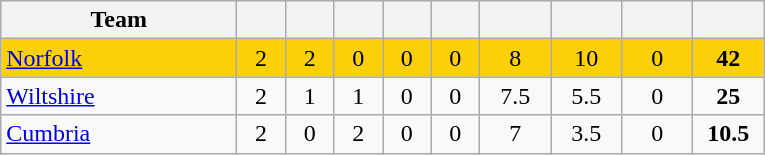<table class="wikitable" style="text-align:center">
<tr>
<th width="150">Team</th>
<th width="25"></th>
<th width="25"></th>
<th width="25"></th>
<th width="25"></th>
<th width="25"></th>
<th width="40"></th>
<th width="40"></th>
<th width="40"></th>
<th width="40"></th>
</tr>
<tr style="background:#fbd009">
<td style="text-align:left"><a href='#'>Norfolk</a></td>
<td>2</td>
<td>2</td>
<td>0</td>
<td>0</td>
<td>0</td>
<td>8</td>
<td>10</td>
<td>0</td>
<td><strong>42</strong></td>
</tr>
<tr>
<td style="text-align:left"><a href='#'>Wiltshire</a></td>
<td>2</td>
<td>1</td>
<td>1</td>
<td>0</td>
<td>0</td>
<td>7.5</td>
<td>5.5</td>
<td>0</td>
<td><strong>25</strong></td>
</tr>
<tr>
<td style="text-align:left"><a href='#'>Cumbria</a></td>
<td>2</td>
<td>0</td>
<td>2</td>
<td>0</td>
<td>0</td>
<td>7</td>
<td>3.5</td>
<td>0</td>
<td><strong>10.5</strong></td>
</tr>
</table>
